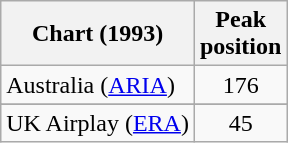<table class="wikitable">
<tr>
<th align="left">Chart (1993)</th>
<th align="center">Peak<br>position</th>
</tr>
<tr>
<td>Australia (<a href='#'>ARIA</a>)</td>
<td align="center">176</td>
</tr>
<tr>
</tr>
<tr>
</tr>
<tr>
<td>UK Airplay (<a href='#'>ERA</a>)</td>
<td align="center">45</td>
</tr>
</table>
